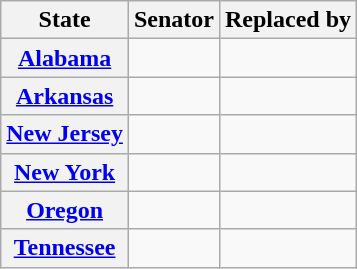<table class="wikitable sortable plainrowheaders">
<tr>
<th scope="col">State</th>
<th scope="col">Senator</th>
<th scope="col">Replaced by</th>
</tr>
<tr>
<th><a href='#'>Alabama</a></th>
<td></td>
<td></td>
</tr>
<tr>
<th><a href='#'>Arkansas</a></th>
<td></td>
<td></td>
</tr>
<tr>
<th><a href='#'>New Jersey</a></th>
<td></td>
<td></td>
</tr>
<tr>
<th><a href='#'>New York</a></th>
<td></td>
<td></td>
</tr>
<tr>
<th><a href='#'>Oregon</a></th>
<td></td>
<td></td>
</tr>
<tr>
<th><a href='#'>Tennessee</a></th>
<td></td>
<td></td>
</tr>
</table>
